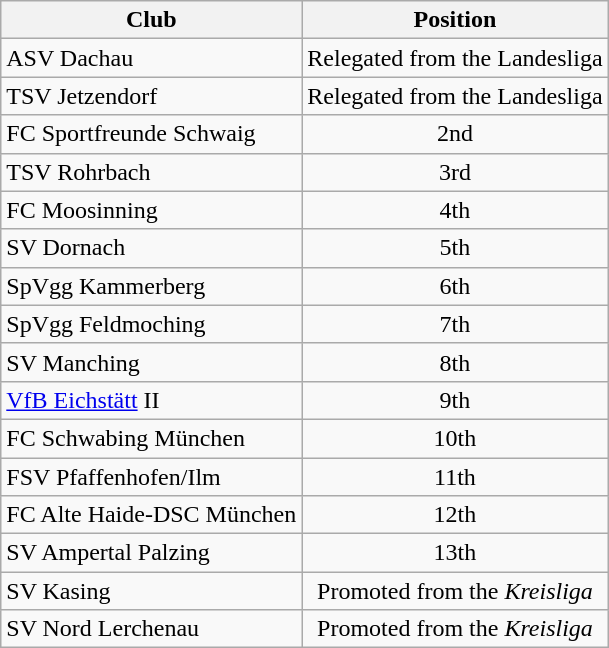<table class="wikitable sortable" style="text-align:center">
<tr>
<th>Club</th>
<th>Position</th>
</tr>
<tr>
<td style="text-align:left;">ASV Dachau</td>
<td>Relegated from the Landesliga</td>
</tr>
<tr>
<td style="text-align:left;">TSV Jetzendorf</td>
<td>Relegated from the Landesliga</td>
</tr>
<tr>
<td style="text-align:left;">FC Sportfreunde Schwaig</td>
<td>2nd</td>
</tr>
<tr>
<td style="text-align:left;">TSV Rohrbach</td>
<td>3rd</td>
</tr>
<tr>
<td style="text-align:left;">FC Moosinning</td>
<td>4th</td>
</tr>
<tr>
<td style="text-align:left;">SV Dornach</td>
<td>5th</td>
</tr>
<tr>
<td style="text-align:left;">SpVgg Kammerberg</td>
<td>6th</td>
</tr>
<tr>
<td style="text-align:left;">SpVgg Feldmoching</td>
<td>7th</td>
</tr>
<tr>
<td style="text-align:left;">SV Manching</td>
<td>8th</td>
</tr>
<tr>
<td style="text-align:left;"><a href='#'>VfB Eichstätt</a> II</td>
<td>9th</td>
</tr>
<tr>
<td style="text-align:left;">FC Schwabing München</td>
<td>10th</td>
</tr>
<tr>
<td style="text-align:left;">FSV Pfaffenhofen/Ilm</td>
<td>11th</td>
</tr>
<tr>
<td style="text-align:left;">FC Alte Haide-DSC München</td>
<td>12th</td>
</tr>
<tr>
<td style="text-align:left;">SV Ampertal Palzing</td>
<td>13th</td>
</tr>
<tr>
<td style="text-align:left;">SV Kasing</td>
<td>Promoted from the <em>Kreisliga</em></td>
</tr>
<tr>
<td style="text-align:left;">SV Nord Lerchenau</td>
<td>Promoted from the <em>Kreisliga</em></td>
</tr>
</table>
